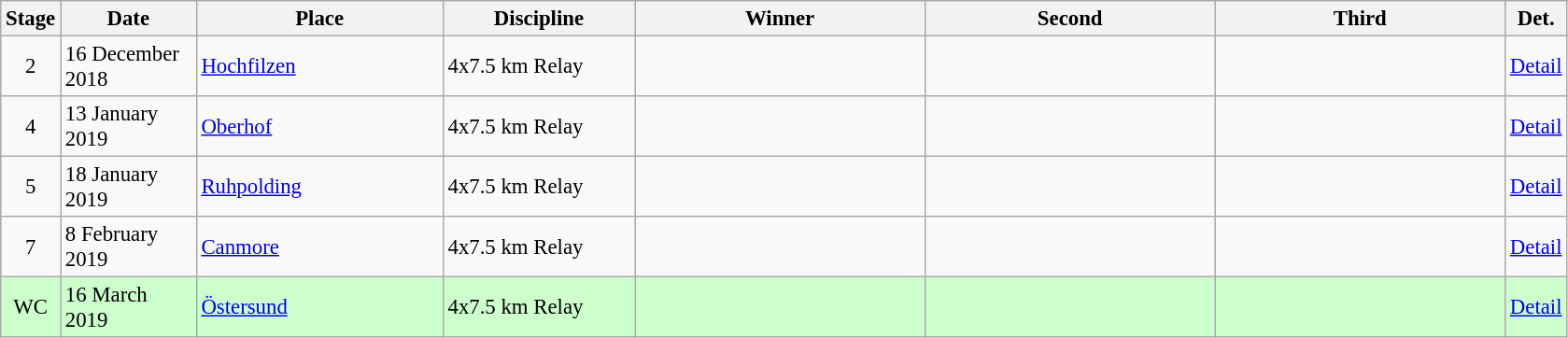<table class="wikitable" style="font-size:95%;">
<tr>
<th width="30">Stage</th>
<th width="90">Date</th>
<th width="169">Place</th>
<th width="130">Discipline</th>
<th width="200">Winner</th>
<th width="200">Second</th>
<th width="200">Third</th>
<th width="10">Det.</th>
</tr>
<tr>
<td align=center>2</td>
<td>16 December 2018</td>
<td> <a href='#'>Hochfilzen</a></td>
<td>4x7.5 km Relay</td>
<td></td>
<td></td>
<td></td>
<td><a href='#'>Detail</a></td>
</tr>
<tr>
<td align=center>4</td>
<td>13 January 2019</td>
<td> <a href='#'>Oberhof</a></td>
<td>4x7.5 km Relay</td>
<td></td>
<td></td>
<td></td>
<td><a href='#'>Detail</a></td>
</tr>
<tr>
<td align=center>5</td>
<td>18 January 2019</td>
<td> <a href='#'>Ruhpolding</a></td>
<td>4x7.5 km Relay</td>
<td></td>
<td></td>
<td></td>
<td><a href='#'>Detail</a></td>
</tr>
<tr>
<td align=center>7</td>
<td>8 February 2019</td>
<td> <a href='#'>Canmore</a></td>
<td>4x7.5 km Relay</td>
<td></td>
<td></td>
<td></td>
<td><a href='#'>Detail</a></td>
</tr>
<tr style="background:#CCFFCC">
<td align=center>WC</td>
<td>16 March 2019</td>
<td> <a href='#'>Östersund</a></td>
<td>4x7.5 km Relay</td>
<td></td>
<td></td>
<td></td>
<td><a href='#'>Detail</a></td>
</tr>
</table>
